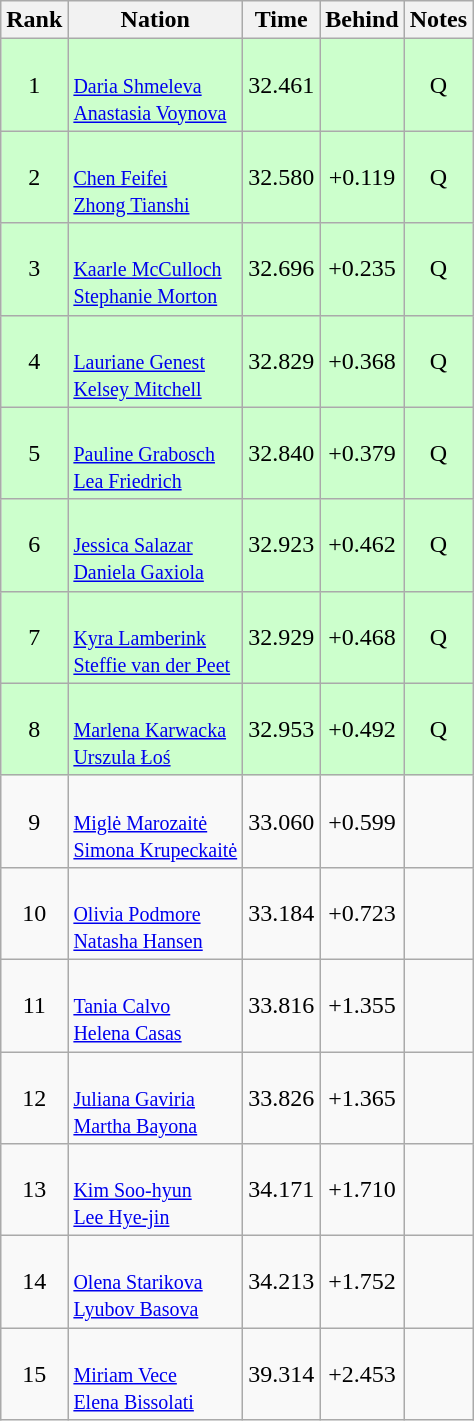<table class="wikitable sortable" style="text-align:center">
<tr>
<th>Rank</th>
<th>Nation</th>
<th>Time</th>
<th>Behind</th>
<th>Notes</th>
</tr>
<tr bgcolor=ccffcc>
<td>1</td>
<td align=left><br><small><a href='#'>Daria Shmeleva</a><br><a href='#'>Anastasia Voynova</a></small></td>
<td>32.461</td>
<td></td>
<td>Q</td>
</tr>
<tr bgcolor=ccffcc>
<td>2</td>
<td align=left><br><small><a href='#'>Chen Feifei</a><br><a href='#'>Zhong Tianshi</a></small></td>
<td>32.580</td>
<td>+0.119</td>
<td>Q</td>
</tr>
<tr bgcolor=ccffcc>
<td>3</td>
<td align=left><br><small><a href='#'>Kaarle McCulloch</a><br><a href='#'>Stephanie Morton</a></small></td>
<td>32.696</td>
<td>+0.235</td>
<td>Q</td>
</tr>
<tr bgcolor=ccffcc>
<td>4</td>
<td align=left><br><small><a href='#'>Lauriane Genest</a><br><a href='#'>Kelsey Mitchell</a></small></td>
<td>32.829</td>
<td>+0.368</td>
<td>Q</td>
</tr>
<tr bgcolor=ccffcc>
<td>5</td>
<td align=left><br><small><a href='#'>Pauline Grabosch</a><br><a href='#'>Lea Friedrich</a></small></td>
<td>32.840</td>
<td>+0.379</td>
<td>Q</td>
</tr>
<tr bgcolor=ccffcc>
<td>6</td>
<td align=left><br><small><a href='#'>Jessica Salazar</a><br><a href='#'>Daniela Gaxiola</a></small></td>
<td>32.923</td>
<td>+0.462</td>
<td>Q</td>
</tr>
<tr bgcolor=ccffcc>
<td>7</td>
<td align=left><br><small><a href='#'>Kyra Lamberink</a><br><a href='#'>Steffie van der Peet</a></small></td>
<td>32.929</td>
<td>+0.468</td>
<td>Q</td>
</tr>
<tr bgcolor=ccffcc>
<td>8</td>
<td align=left><br><small><a href='#'>Marlena Karwacka</a><br><a href='#'>Urszula Łoś</a></small></td>
<td>32.953</td>
<td>+0.492</td>
<td>Q</td>
</tr>
<tr>
<td>9</td>
<td align=left><br><small><a href='#'>Miglė Marozaitė</a><br><a href='#'>Simona Krupeckaitė</a></small></td>
<td>33.060</td>
<td>+0.599</td>
<td></td>
</tr>
<tr>
<td>10</td>
<td align=left><br><small><a href='#'>Olivia Podmore</a><br><a href='#'>Natasha Hansen</a></small></td>
<td>33.184</td>
<td>+0.723</td>
<td></td>
</tr>
<tr>
<td>11</td>
<td align=left><br><small><a href='#'>Tania Calvo</a><br><a href='#'>Helena Casas</a></small></td>
<td>33.816</td>
<td>+1.355</td>
<td></td>
</tr>
<tr>
<td>12</td>
<td align=left><br><small><a href='#'>Juliana Gaviria</a><br><a href='#'>Martha Bayona</a></small></td>
<td>33.826</td>
<td>+1.365</td>
<td></td>
</tr>
<tr>
<td>13</td>
<td align=left><br><small><a href='#'>Kim Soo-hyun</a><br><a href='#'>Lee Hye-jin</a></small></td>
<td>34.171</td>
<td>+1.710</td>
<td></td>
</tr>
<tr>
<td>14</td>
<td align=left><br><small><a href='#'>Olena Starikova</a><br><a href='#'>Lyubov Basova</a></small></td>
<td>34.213</td>
<td>+1.752</td>
<td></td>
</tr>
<tr>
<td>15</td>
<td align=left><br><small><a href='#'>Miriam Vece</a><br><a href='#'>Elena Bissolati</a></small></td>
<td>39.314</td>
<td>+2.453</td>
<td></td>
</tr>
</table>
